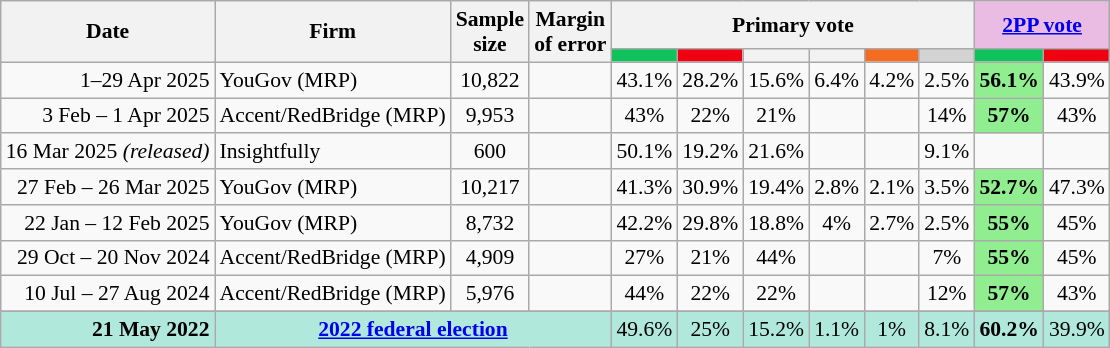<table class="nowrap wikitable tpl-blanktable" style=text-align:center;font-size:90%>
<tr>
<th rowspan=2>Date</th>
<th rowspan=2>Firm</th>
<th rowspan=2>Sample<br>size</th>
<th rowspan=2>Margin<br>of error</th>
<th colspan=6>Primary vote</th>
<th colspan=2 class=unsortable style=background:#ebbce3><a href='#'>2PP vote</a></th>
</tr>
<tr>
<th style=background:#10C25B></th>
<th style="background:#F00011"></th>
<th style=background:></th>
<th style=background:></th>
<th style=background:#f36c21></th>
<th style=background:lightgray></th>
<th style=background:#10C25B></th>
<th style="background:#F00011"></th>
</tr>
<tr>
<td align=right>1–29 Apr 2025</td>
<td align=left>YouGov (MRP)</td>
<td>10,822</td>
<td></td>
<td>43.1%</td>
<td>28.2%</td>
<td>15.6%</td>
<td>6.4%</td>
<td>4.2%</td>
<td>2.5%</td>
<th style="background:#90ee90">56.1%</th>
<td>43.9%</td>
</tr>
<tr>
<td align=right>3 Feb – 1 Apr 2025</td>
<td align=left>Accent/RedBridge (MRP)</td>
<td>9,953</td>
<td></td>
<td>43%</td>
<td>22%</td>
<td>21%</td>
<td></td>
<td></td>
<td>14%</td>
<th style="background:#90ee90">57%</th>
<td>43%</td>
</tr>
<tr>
<td align=right>16 Mar 2025 <em>(released)</em></td>
<td align=left>Insightfully</td>
<td>600</td>
<td></td>
<td>50.1%</td>
<td>19.2%</td>
<td>21.6%</td>
<td></td>
<td></td>
<td>9.1%</td>
<td></td>
<td></td>
</tr>
<tr>
<td align=right>27 Feb – 26 Mar 2025</td>
<td align=left>YouGov (MRP)</td>
<td>10,217</td>
<td></td>
<td>41.3%</td>
<td>30.9%</td>
<td>19.4%</td>
<td>2.8%</td>
<td>2.1%</td>
<td>3.5%</td>
<th style="background:#90ee90">52.7%</th>
<td>47.3%</td>
</tr>
<tr>
<td align=right>22 Jan – 12 Feb 2025</td>
<td align=left>YouGov (MRP)</td>
<td>8,732</td>
<td></td>
<td>42.2%</td>
<td>29.8%</td>
<td>18.8%</td>
<td>4%</td>
<td>2.7%</td>
<td>2.5%</td>
<th style="background:#90ee90">55%</th>
<td>45%</td>
</tr>
<tr>
<td align=right>29 Oct – 20 Nov 2024</td>
<td align=left>Accent/RedBridge (MRP)</td>
<td>4,909</td>
<td></td>
<td>27%</td>
<td>21%</td>
<td>44%</td>
<td></td>
<td></td>
<td>7%</td>
<th style="background:#90ee90">55%</th>
<td>45%</td>
</tr>
<tr>
<td align=right>10 Jul – 27 Aug 2024</td>
<td align=left>Accent/RedBridge (MRP)</td>
<td>5,976</td>
<td></td>
<td>44%</td>
<td>22%</td>
<td>22%</td>
<td></td>
<td></td>
<td>12%</td>
<th style="background:#90ee90">57%</th>
<td>43%</td>
</tr>
<tr>
</tr>
<tr style="background:#b0e9db">
<td style="text-align:right" data-sort-value="21-May-2022"><strong>21 May 2022</strong></td>
<td colspan="3" style="text-align:center"><strong><a href='#'>2022 federal election</a></strong></td>
<td>49.6%</td>
<td>25%</td>
<td>15.2%</td>
<td>1.1%</td>
<td>1%</td>
<td>8.1%</td>
<td><strong>60.2%</strong></td>
<td>39.9%</td>
</tr>
</table>
